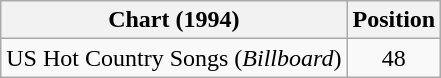<table class="wikitable sortable">
<tr>
<th scope="col">Chart (1994)</th>
<th scope="col">Position</th>
</tr>
<tr>
<td>US Hot Country Songs (<em>Billboard</em>)</td>
<td align="center">48</td>
</tr>
</table>
